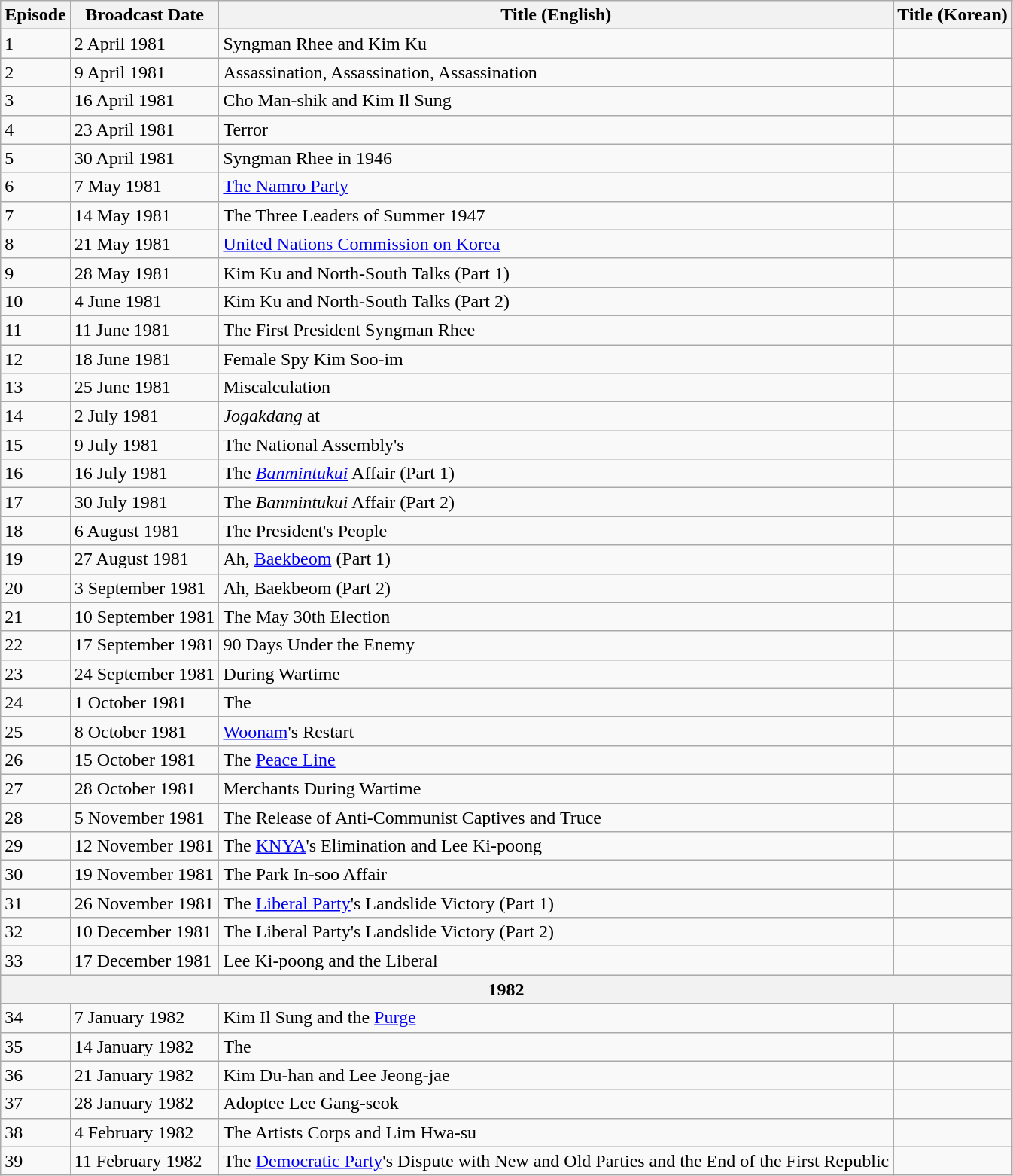<table class="wikitable">
<tr>
<th>Episode</th>
<th>Broadcast Date</th>
<th>Title (English)</th>
<th>Title (Korean)</th>
</tr>
<tr>
<td>1</td>
<td>2 April 1981</td>
<td>Syngman Rhee and Kim Ku</td>
<td></td>
</tr>
<tr>
<td>2</td>
<td>9 April 1981</td>
<td>Assassination, Assassination, Assassination</td>
<td></td>
</tr>
<tr>
<td>3</td>
<td>16 April 1981</td>
<td>Cho Man-shik and Kim Il Sung</td>
<td></td>
</tr>
<tr>
<td>4</td>
<td>23 April 1981</td>
<td>Terror</td>
<td></td>
</tr>
<tr>
<td>5</td>
<td>30 April 1981</td>
<td>Syngman Rhee in 1946</td>
<td></td>
</tr>
<tr>
<td>6</td>
<td>7 May 1981</td>
<td><a href='#'>The Namro Party</a></td>
<td></td>
</tr>
<tr>
<td>7</td>
<td>14 May 1981</td>
<td>The Three Leaders of Summer 1947</td>
<td></td>
</tr>
<tr>
<td>8</td>
<td>21 May 1981</td>
<td><a href='#'>United Nations Commission on Korea</a></td>
<td></td>
</tr>
<tr>
<td>9</td>
<td>28 May 1981</td>
<td>Kim Ku and North-South Talks (Part 1)</td>
<td></td>
</tr>
<tr>
<td>10</td>
<td>4 June 1981</td>
<td>Kim Ku and North-South Talks (Part 2)</td>
<td></td>
</tr>
<tr>
<td>11</td>
<td>11 June 1981</td>
<td>The First President Syngman Rhee</td>
<td></td>
</tr>
<tr>
<td>12</td>
<td>18 June 1981</td>
<td>Female Spy Kim Soo-im</td>
<td></td>
</tr>
<tr>
<td>13</td>
<td>25 June 1981</td>
<td>Miscalculation</td>
<td></td>
</tr>
<tr>
<td>14</td>
<td>2 July 1981</td>
<td><em>Jogakdang</em> at </td>
<td></td>
</tr>
<tr>
<td>15</td>
<td>9 July 1981</td>
<td>The National Assembly's </td>
<td></td>
</tr>
<tr>
<td>16</td>
<td>16 July 1981</td>
<td>The <a href='#'><em>Banmintukui</em></a> Affair (Part 1)</td>
<td></td>
</tr>
<tr>
<td>17</td>
<td>30 July 1981</td>
<td>The <em>Banmintukui</em> Affair (Part 2)</td>
<td></td>
</tr>
<tr>
<td>18</td>
<td>6 August 1981</td>
<td>The President's People</td>
<td></td>
</tr>
<tr>
<td>19</td>
<td>27 August 1981</td>
<td>Ah, <a href='#'>Baekbeom</a> (Part 1)</td>
<td></td>
</tr>
<tr>
<td>20</td>
<td>3 September 1981</td>
<td>Ah, Baekbeom (Part 2)</td>
<td></td>
</tr>
<tr>
<td>21</td>
<td>10 September 1981</td>
<td>The May 30th Election</td>
<td></td>
</tr>
<tr>
<td>22</td>
<td>17 September 1981</td>
<td>90 Days Under the Enemy</td>
<td></td>
</tr>
<tr>
<td>23</td>
<td>24 September 1981</td>
<td> During Wartime</td>
<td></td>
</tr>
<tr>
<td>24</td>
<td>1 October 1981</td>
<td>The </td>
<td></td>
</tr>
<tr>
<td>25</td>
<td>8 October 1981</td>
<td><a href='#'>Woonam</a>'s Restart</td>
<td></td>
</tr>
<tr>
<td>26</td>
<td>15 October 1981</td>
<td>The <a href='#'>Peace Line</a></td>
<td></td>
</tr>
<tr>
<td>27</td>
<td>28 October 1981</td>
<td>Merchants During Wartime</td>
<td></td>
</tr>
<tr>
<td>28</td>
<td>5 November 1981</td>
<td>The Release of Anti-Communist Captives and Truce</td>
<td></td>
</tr>
<tr>
<td>29</td>
<td>12 November 1981</td>
<td>The <a href='#'>KNYA</a>'s Elimination and Lee Ki-poong</td>
<td></td>
</tr>
<tr>
<td>30</td>
<td>19 November 1981</td>
<td>The Park In-soo Affair</td>
<td></td>
</tr>
<tr>
<td>31</td>
<td>26 November 1981</td>
<td>The <a href='#'>Liberal Party</a>'s Landslide Victory (Part 1)</td>
<td></td>
</tr>
<tr>
<td>32</td>
<td>10 December 1981</td>
<td>The Liberal Party's Landslide Victory (Part 2)</td>
<td></td>
</tr>
<tr>
<td>33</td>
<td>17 December 1981</td>
<td>Lee Ki-poong and the Liberal</td>
<td></td>
</tr>
<tr>
<th colspan="4">1982</th>
</tr>
<tr>
<td>34</td>
<td>7 January 1982</td>
<td>Kim Il Sung and the <a href='#'>Purge</a></td>
<td></td>
</tr>
<tr>
<td>35</td>
<td>14 January 1982</td>
<td>The </td>
<td></td>
</tr>
<tr>
<td>36</td>
<td>21 January 1982</td>
<td>Kim Du-han and Lee Jeong-jae</td>
<td></td>
</tr>
<tr>
<td>37</td>
<td>28 January 1982</td>
<td>Adoptee Lee Gang-seok</td>
<td></td>
</tr>
<tr>
<td>38</td>
<td>4 February 1982</td>
<td>The Artists Corps and Lim Hwa-su</td>
<td></td>
</tr>
<tr>
<td>39</td>
<td>11 February 1982</td>
<td>The <a href='#'>Democratic Party</a>'s Dispute with New and Old Parties and the End of the First Republic</td>
<td></td>
</tr>
</table>
